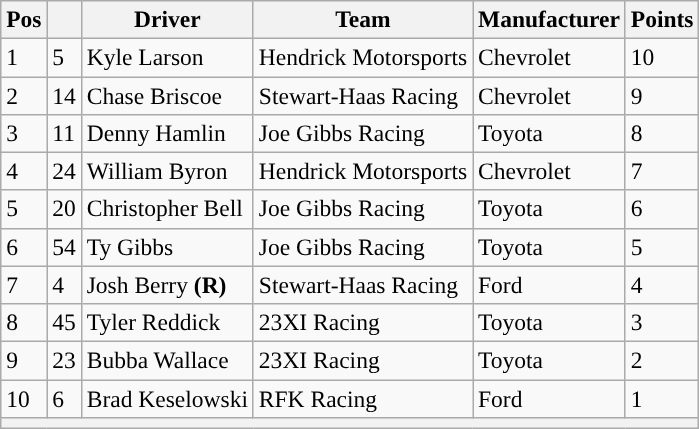<table class="wikitable" style="font-size:98%">
<tr>
<th>Pos</th>
<th></th>
<th>Driver</th>
<th>Team</th>
<th>Manufacturer</th>
<th>Points</th>
</tr>
<tr>
<td>1</td>
<td>5</td>
<td>Kyle Larson</td>
<td>Hendrick Motorsports</td>
<td>Chevrolet</td>
<td>10</td>
</tr>
<tr>
<td>2</td>
<td>14</td>
<td>Chase Briscoe</td>
<td>Stewart-Haas Racing</td>
<td>Chevrolet</td>
<td>9</td>
</tr>
<tr>
<td>3</td>
<td>11</td>
<td>Denny Hamlin</td>
<td>Joe Gibbs Racing</td>
<td>Toyota</td>
<td>8</td>
</tr>
<tr>
<td>4</td>
<td>24</td>
<td>William Byron</td>
<td>Hendrick Motorsports</td>
<td>Chevrolet</td>
<td>7</td>
</tr>
<tr>
<td>5</td>
<td>20</td>
<td>Christopher Bell</td>
<td>Joe Gibbs Racing</td>
<td>Toyota</td>
<td>6</td>
</tr>
<tr>
<td>6</td>
<td>54</td>
<td>Ty Gibbs</td>
<td>Joe Gibbs Racing</td>
<td>Toyota</td>
<td>5</td>
</tr>
<tr>
<td>7</td>
<td>4</td>
<td>Josh Berry <strong>(R)</strong></td>
<td>Stewart-Haas Racing</td>
<td>Ford</td>
<td>4</td>
</tr>
<tr>
<td>8</td>
<td>45</td>
<td>Tyler Reddick</td>
<td>23XI Racing</td>
<td>Toyota</td>
<td>3</td>
</tr>
<tr>
<td>9</td>
<td>23</td>
<td>Bubba Wallace</td>
<td>23XI Racing</td>
<td>Toyota</td>
<td>2</td>
</tr>
<tr>
<td>10</td>
<td>6</td>
<td>Brad Keselowski</td>
<td>RFK Racing</td>
<td>Ford</td>
<td>1</td>
</tr>
<tr>
<th colspan="6"></th>
</tr>
</table>
